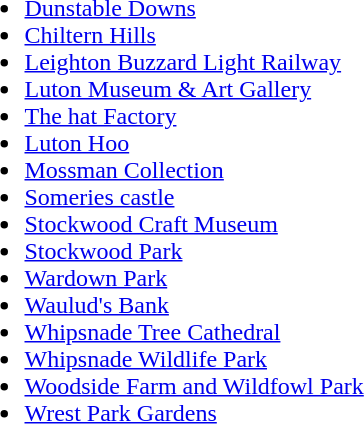<table>
<tr>
<td valign="top"><br><ul><li>  <a href='#'>Dunstable Downs</a></li><li>  <a href='#'>Chiltern Hills</a></li><li>  <a href='#'>Leighton Buzzard Light Railway</a></li><li> <a href='#'>Luton Museum & Art Gallery</a></li><li><a href='#'>The hat Factory</a></li><li>  <a href='#'>Luton Hoo</a></li><li> <a href='#'>Mossman Collection</a></li><li><a href='#'>Someries castle</a></li><li>  <a href='#'>Stockwood Craft Museum</a></li><li> <a href='#'>Stockwood Park</a></li><li> <a href='#'>Wardown Park</a></li><li>  <a href='#'>Waulud's Bank</a></li><li> <a href='#'>Whipsnade Tree Cathedral</a></li><li>  <a href='#'>Whipsnade Wildlife Park</a></li><li><a href='#'>Woodside Farm and Wildfowl Park</a></li><li> <a href='#'>Wrest Park Gardens</a></li></ul></td>
</tr>
</table>
